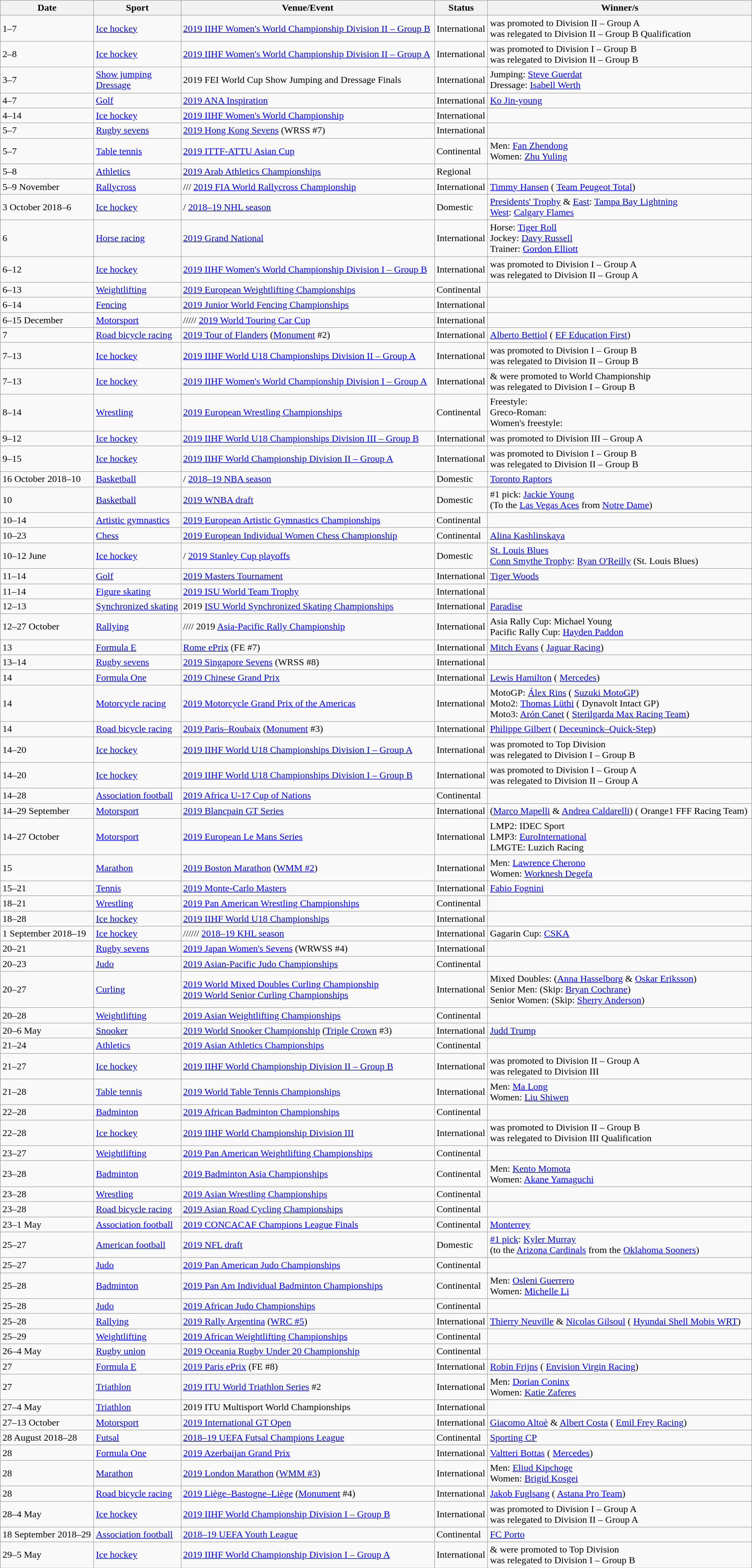<table class="wikitable sortable"| width="100%">
<tr>
<th>Date</th>
<th>Sport</th>
<th>Venue/Event</th>
<th>Status</th>
<th>Winner/s</th>
</tr>
<tr>
<td>1–7</td>
<td><a href='#'>Ice hockey</a></td>
<td> <a href='#'>2019 IIHF Women's World Championship Division II – Group B</a></td>
<td>International</td>
<td> was promoted to Division II – Group A<br> was relegated to Division II – Group B Qualification</td>
</tr>
<tr>
<td>2–8</td>
<td><a href='#'>Ice hockey</a></td>
<td> <a href='#'>2019 IIHF Women's World Championship Division II – Group A</a></td>
<td>International</td>
<td> was promoted to Division I – Group B<br> was relegated to Division II – Group B</td>
</tr>
<tr>
<td>3–7</td>
<td><a href='#'>Show jumping</a><br><a href='#'>Dressage</a></td>
<td> 2019 FEI World Cup Show Jumping and Dressage Finals</td>
<td>International</td>
<td>Jumping:  <a href='#'>Steve Guerdat</a><br>Dressage:  <a href='#'>Isabell Werth</a></td>
</tr>
<tr>
<td>4–7</td>
<td><a href='#'>Golf</a></td>
<td> <a href='#'>2019 ANA Inspiration</a></td>
<td>International</td>
<td> <a href='#'>Ko Jin-young</a></td>
</tr>
<tr>
<td>4–14</td>
<td><a href='#'>Ice hockey</a></td>
<td> <a href='#'>2019 IIHF Women's World Championship</a></td>
<td>International</td>
<td></td>
</tr>
<tr>
<td>5–7</td>
<td><a href='#'>Rugby sevens</a></td>
<td> <a href='#'>2019 Hong Kong Sevens</a> (WRSS #7)</td>
<td>International</td>
<td></td>
</tr>
<tr>
<td>5–7</td>
<td><a href='#'>Table tennis</a></td>
<td> <a href='#'>2019 ITTF-ATTU Asian Cup</a></td>
<td>Continental</td>
<td>Men:  <a href='#'>Fan Zhendong</a><br>Women:  <a href='#'>Zhu Yuling</a></td>
</tr>
<tr>
<td>5–8</td>
<td><a href='#'>Athletics</a></td>
<td> <a href='#'>2019 Arab Athletics Championships</a></td>
<td>Regional</td>
<td></td>
</tr>
<tr>
<td>5–9 November</td>
<td><a href='#'>Rallycross</a></td>
<td>/// <a href='#'>2019 FIA World Rallycross Championship</a></td>
<td>International</td>
<td> <a href='#'>Timmy Hansen</a> ( <a href='#'>Team Peugeot Total</a>)</td>
</tr>
<tr>
<td>3 October 2018–6</td>
<td><a href='#'>Ice hockey</a></td>
<td>/ <a href='#'>2018–19 NHL season</a></td>
<td>Domestic</td>
<td><a href='#'>Presidents' Trophy</a> & <a href='#'>East</a>:  <a href='#'>Tampa Bay Lightning</a><br><a href='#'>West</a>:  <a href='#'>Calgary Flames</a></td>
</tr>
<tr>
<td>6</td>
<td><a href='#'>Horse racing</a></td>
<td> <a href='#'>2019 Grand National</a></td>
<td>International</td>
<td>Horse:  <a href='#'>Tiger Roll</a><br>Jockey:  <a href='#'>Davy Russell</a><br>Trainer:  <a href='#'>Gordon Elliott</a></td>
</tr>
<tr>
<td>6–12</td>
<td><a href='#'>Ice hockey</a></td>
<td> <a href='#'>2019 IIHF Women's World Championship Division I – Group B</a></td>
<td>International</td>
<td> was promoted to Division I – Group A<br> was relegated to Division II – Group A</td>
</tr>
<tr>
<td>6–13</td>
<td><a href='#'>Weightlifting</a></td>
<td> <a href='#'>2019 European Weightlifting Championships</a></td>
<td>Continental</td>
<td></td>
</tr>
<tr>
<td>6–14</td>
<td><a href='#'>Fencing</a></td>
<td> <a href='#'>2019 Junior World Fencing Championships</a></td>
<td>International</td>
<td></td>
</tr>
<tr>
<td>6–15 December</td>
<td><a href='#'>Motorsport</a></td>
<td>///// <a href='#'>2019 World Touring Car Cup</a></td>
<td>International</td>
<td></td>
</tr>
<tr>
<td>7</td>
<td><a href='#'>Road bicycle racing</a></td>
<td> <a href='#'>2019 Tour of Flanders</a> (<a href='#'>Monument</a> #2)</td>
<td>International</td>
<td> <a href='#'>Alberto Bettiol</a> ( <a href='#'>EF Education First</a>)</td>
</tr>
<tr>
<td>7–13</td>
<td><a href='#'>Ice hockey</a></td>
<td> <a href='#'>2019 IIHF World U18 Championships Division II – Group A</a></td>
<td>International</td>
<td> was promoted to Division I – Group B<br> was relegated to Division II – Group B</td>
</tr>
<tr>
<td>7–13</td>
<td><a href='#'>Ice hockey</a></td>
<td> <a href='#'>2019 IIHF Women's World Championship Division I – Group A</a></td>
<td>International</td>
<td> &  were promoted to World Championship<br> was relegated to Division I – Group B</td>
</tr>
<tr>
<td>8–14</td>
<td><a href='#'>Wrestling</a></td>
<td> <a href='#'>2019 European Wrestling Championships</a></td>
<td>Continental</td>
<td>Freestyle: <br>Greco-Roman: <br>Women's freestyle: </td>
</tr>
<tr>
<td>9–12</td>
<td><a href='#'>Ice hockey</a></td>
<td> <a href='#'>2019 IIHF World U18 Championships Division III – Group B</a></td>
<td>International</td>
<td> was promoted to Division III – Group A</td>
</tr>
<tr>
<td>9–15</td>
<td><a href='#'>Ice hockey</a></td>
<td> <a href='#'>2019 IIHF World Championship Division II – Group A</a></td>
<td>International</td>
<td> was promoted to Division I – Group B<br> was relegated to Division II – Group B</td>
</tr>
<tr>
<td>16 October 2018–10</td>
<td><a href='#'>Basketball</a></td>
<td>/ <a href='#'>2018–19 NBA season</a></td>
<td>Domestic</td>
<td> <a href='#'>Toronto Raptors</a></td>
</tr>
<tr>
<td>10</td>
<td><a href='#'>Basketball</a></td>
<td> <a href='#'>2019 WNBA draft</a></td>
<td>Domestic</td>
<td>#1 pick:  <a href='#'>Jackie Young</a><br>(To the  <a href='#'>Las Vegas Aces</a> from  <a href='#'>Notre Dame</a>)</td>
</tr>
<tr>
<td>10–14</td>
<td><a href='#'>Artistic gymnastics</a></td>
<td> <a href='#'>2019 European Artistic Gymnastics Championships</a></td>
<td>Continental</td>
<td></td>
</tr>
<tr>
<td>10–23</td>
<td><a href='#'>Chess</a></td>
<td> <a href='#'>2019 European Individual Women Chess Championship</a></td>
<td>Continental</td>
<td> <a href='#'>Alina Kashlinskaya</a></td>
</tr>
<tr>
<td>10–12 June</td>
<td><a href='#'>Ice hockey</a></td>
<td>/ <a href='#'>2019 Stanley Cup playoffs</a></td>
<td>Domestic</td>
<td> <a href='#'>St. Louis Blues</a><br><a href='#'>Conn Smythe Trophy</a>:  <a href='#'>Ryan O'Reilly</a> (St. Louis Blues)</td>
</tr>
<tr>
<td>11–14</td>
<td><a href='#'>Golf</a></td>
<td> <a href='#'>2019 Masters Tournament</a></td>
<td>International</td>
<td> <a href='#'>Tiger Woods</a></td>
</tr>
<tr>
<td>11–14</td>
<td><a href='#'>Figure skating</a></td>
<td> <a href='#'>2019 ISU World Team Trophy</a></td>
<td>International</td>
<td></td>
</tr>
<tr>
<td>12–13</td>
<td><a href='#'>Synchronized skating</a></td>
<td> 2019 <a href='#'>ISU World Synchronized Skating Championships</a></td>
<td>International</td>
<td> <a href='#'>Paradise</a></td>
</tr>
<tr>
<td>12–27 October</td>
<td><a href='#'>Rallying</a></td>
<td>//// 2019 <a href='#'>Asia-Pacific Rally Championship</a></td>
<td>International</td>
<td>Asia Rally Cup:  Michael Young<br>Pacific Rally Cup:  <a href='#'>Hayden Paddon</a></td>
</tr>
<tr>
<td>13</td>
<td><a href='#'>Formula E</a></td>
<td> <a href='#'>Rome ePrix</a> (FE #7)</td>
<td>International</td>
<td> <a href='#'>Mitch Evans</a> ( <a href='#'>Jaguar Racing</a>)</td>
</tr>
<tr>
<td>13–14</td>
<td><a href='#'>Rugby sevens</a></td>
<td> <a href='#'>2019 Singapore Sevens</a> (WRSS #8)</td>
<td>International</td>
<td></td>
</tr>
<tr>
<td>14</td>
<td><a href='#'>Formula One</a></td>
<td> <a href='#'>2019 Chinese Grand Prix</a></td>
<td>International</td>
<td> <a href='#'>Lewis Hamilton</a> ( <a href='#'>Mercedes</a>)</td>
</tr>
<tr>
<td>14</td>
<td><a href='#'>Motorcycle racing</a></td>
<td> <a href='#'>2019 Motorcycle Grand Prix of the Americas</a></td>
<td>International</td>
<td>MotoGP:  <a href='#'>Álex Rins</a> ( <a href='#'>Suzuki MotoGP</a>)<br>Moto2:  <a href='#'>Thomas Lüthi</a> ( Dynavolt Intact GP)<br>Moto3:  <a href='#'>Arón Canet</a> ( <a href='#'>Sterilgarda Max Racing Team</a>)</td>
</tr>
<tr>
<td>14</td>
<td><a href='#'>Road bicycle racing</a></td>
<td> <a href='#'>2019 Paris–Roubaix</a> (<a href='#'>Monument</a> #3)</td>
<td>International</td>
<td> <a href='#'>Philippe Gilbert</a> ( <a href='#'>Deceuninck–Quick-Step</a>)</td>
</tr>
<tr>
<td>14–20</td>
<td><a href='#'>Ice hockey</a></td>
<td> <a href='#'>2019 IIHF World U18 Championships Division I – Group A</a></td>
<td>International</td>
<td> was promoted to Top Division<br> was relegated to Division I – Group B</td>
</tr>
<tr>
<td>14–20</td>
<td><a href='#'>Ice hockey</a></td>
<td> <a href='#'>2019 IIHF World U18 Championships Division I – Group B</a></td>
<td>International</td>
<td> was promoted to Division I – Group A<br> was relegated to Division II – Group A</td>
</tr>
<tr>
<td>14–28</td>
<td><a href='#'>Association football</a></td>
<td> <a href='#'>2019 Africa U-17 Cup of Nations</a></td>
<td>Continental</td>
<td></td>
</tr>
<tr>
<td>14–29 September</td>
<td><a href='#'>Motorsport</a></td>
<td> <a href='#'>2019 Blancpain GT Series</a></td>
<td>International</td>
<td> (<a href='#'>Marco Mapelli</a> & <a href='#'>Andrea Caldarelli</a>) ( Orange1 FFF Racing Team)</td>
</tr>
<tr>
<td>14–27 October</td>
<td><a href='#'>Motorsport</a></td>
<td> <a href='#'>2019 European Le Mans Series</a></td>
<td>International</td>
<td>LMP2:  IDEC Sport<br>LMP3:  <a href='#'>EuroInternational</a><br>LMGTE:  Luzich Racing</td>
</tr>
<tr>
<td>15</td>
<td><a href='#'>Marathon</a></td>
<td> <a href='#'>2019 Boston Marathon</a> (<a href='#'>WMM #2</a>)</td>
<td>International</td>
<td>Men:  <a href='#'>Lawrence Cherono</a><br>Women:  <a href='#'>Worknesh Degefa</a></td>
</tr>
<tr>
<td>15–21</td>
<td><a href='#'>Tennis</a></td>
<td> <a href='#'>2019 Monte-Carlo Masters</a></td>
<td>International</td>
<td> <a href='#'>Fabio Fognini</a></td>
</tr>
<tr>
<td>18–21</td>
<td><a href='#'>Wrestling</a></td>
<td> <a href='#'>2019 Pan American Wrestling Championships</a></td>
<td>Continental</td>
<td></td>
</tr>
<tr>
<td>18–28</td>
<td><a href='#'>Ice hockey</a></td>
<td> <a href='#'>2019 IIHF World U18 Championships</a></td>
<td>International</td>
<td></td>
</tr>
<tr>
<td>1 September 2018–19</td>
<td><a href='#'>Ice hockey</a></td>
<td>////// <a href='#'>2018–19 KHL season</a></td>
<td>International</td>
<td>Gagarin Cup:  <a href='#'>CSKA</a></td>
</tr>
<tr>
<td>20–21</td>
<td><a href='#'>Rugby sevens</a></td>
<td> <a href='#'>2019 Japan Women's Sevens</a> (WRWSS #4)</td>
<td>International</td>
<td></td>
</tr>
<tr>
<td>20–23</td>
<td><a href='#'>Judo</a></td>
<td> <a href='#'>2019 Asian-Pacific Judo Championships</a></td>
<td>Continental</td>
<td></td>
</tr>
<tr>
<td>20–27</td>
<td><a href='#'>Curling</a></td>
<td> <a href='#'>2019 World Mixed Doubles Curling Championship</a><br> <a href='#'>2019 World Senior Curling Championships</a></td>
<td>International</td>
<td>Mixed Doubles:  (<a href='#'>Anna Hasselborg</a> & <a href='#'>Oskar Eriksson</a>)<br>Senior Men:  (Skip: <a href='#'>Bryan Cochrane</a>)<br>Senior Women:  (Skip: <a href='#'>Sherry Anderson</a>)</td>
</tr>
<tr>
<td>20–28</td>
<td><a href='#'>Weightlifting</a></td>
<td> <a href='#'>2019 Asian Weightlifting Championships</a></td>
<td>Continental</td>
<td></td>
</tr>
<tr>
<td>20–6 May</td>
<td><a href='#'>Snooker</a></td>
<td> <a href='#'>2019 World Snooker Championship</a> (<a href='#'>Triple Crown</a> #3)</td>
<td>International</td>
<td> <a href='#'>Judd Trump</a></td>
</tr>
<tr>
<td>21–24</td>
<td><a href='#'>Athletics</a></td>
<td> <a href='#'>2019 Asian Athletics Championships</a></td>
<td>Continental</td>
<td></td>
</tr>
<tr>
<td>21–27</td>
<td><a href='#'>Ice hockey</a></td>
<td> <a href='#'>2019 IIHF World Championship Division II – Group B</a></td>
<td>International</td>
<td> was promoted to Division II – Group A<br> was relegated to Division III</td>
</tr>
<tr>
<td>21–28</td>
<td><a href='#'>Table tennis</a></td>
<td> <a href='#'>2019 World Table Tennis Championships</a></td>
<td>International</td>
<td>Men:  <a href='#'>Ma Long</a><br>Women:  <a href='#'>Liu Shiwen</a></td>
</tr>
<tr>
<td>22–28</td>
<td><a href='#'>Badminton</a></td>
<td> <a href='#'>2019 African Badminton Championships</a></td>
<td>Continental</td>
<td></td>
</tr>
<tr>
<td>22–28</td>
<td><a href='#'>Ice hockey</a></td>
<td> <a href='#'>2019 IIHF World Championship Division III</a></td>
<td>International</td>
<td> was promoted to Division II – Group B<br> was relegated to Division III Qualification</td>
</tr>
<tr>
<td>23–27</td>
<td><a href='#'>Weightlifting</a></td>
<td> <a href='#'>2019 Pan American Weightlifting Championships</a></td>
<td>Continental</td>
<td></td>
</tr>
<tr>
<td>23–28</td>
<td><a href='#'>Badminton</a></td>
<td> <a href='#'>2019 Badminton Asia Championships</a></td>
<td>Continental</td>
<td>Men:  <a href='#'>Kento Momota</a><br>Women:  <a href='#'>Akane Yamaguchi</a></td>
</tr>
<tr>
<td>23–28</td>
<td><a href='#'>Wrestling</a></td>
<td> <a href='#'>2019 Asian Wrestling Championships</a></td>
<td>Continental</td>
<td></td>
</tr>
<tr>
<td>23–28</td>
<td><a href='#'>Road bicycle racing</a></td>
<td> <a href='#'>2019 Asian Road Cycling Championships</a></td>
<td>Continental</td>
<td></td>
</tr>
<tr>
<td>23–1 May</td>
<td><a href='#'>Association football</a></td>
<td> <a href='#'>2019 CONCACAF Champions League Finals</a></td>
<td>Continental</td>
<td> <a href='#'>Monterrey</a></td>
</tr>
<tr>
<td>25–27</td>
<td><a href='#'>American football</a></td>
<td> <a href='#'>2019 NFL draft</a></td>
<td>Domestic</td>
<td><a href='#'>#1 pick</a>:  <a href='#'>Kyler Murray</a><br>(to the  <a href='#'>Arizona Cardinals</a> from the  <a href='#'>Oklahoma Sooners</a>)</td>
</tr>
<tr>
<td>25–27</td>
<td><a href='#'>Judo</a></td>
<td> <a href='#'>2019 Pan American Judo Championships</a></td>
<td>Continental</td>
<td></td>
</tr>
<tr>
<td>25–28</td>
<td><a href='#'>Badminton</a></td>
<td> <a href='#'>2019 Pan Am Individual Badminton Championships</a></td>
<td>Continental</td>
<td>Men:  <a href='#'>Osleni Guerrero</a><br>Women:  <a href='#'>Michelle Li</a></td>
</tr>
<tr>
<td>25–28</td>
<td><a href='#'>Judo</a></td>
<td> <a href='#'>2019 African Judo Championships</a></td>
<td>Continental</td>
<td></td>
</tr>
<tr>
<td>25–28</td>
<td><a href='#'>Rallying</a></td>
<td> <a href='#'>2019 Rally Argentina</a> (<a href='#'>WRC #5</a>)</td>
<td>International</td>
<td> <a href='#'>Thierry Neuville</a> & <a href='#'>Nicolas Gilsoul</a> ( <a href='#'>Hyundai Shell Mobis WRT</a>)</td>
</tr>
<tr>
<td>25–29</td>
<td><a href='#'>Weightlifting</a></td>
<td> <a href='#'>2019 African Weightlifting Championships</a></td>
<td>Continental</td>
<td></td>
</tr>
<tr>
<td>26–4 May</td>
<td><a href='#'>Rugby union</a></td>
<td> <a href='#'>2019 Oceania Rugby Under 20 Championship</a></td>
<td>Continental</td>
<td></td>
</tr>
<tr>
<td>27</td>
<td><a href='#'>Formula E</a></td>
<td> <a href='#'>2019 Paris ePrix</a> (FE #8)</td>
<td>International</td>
<td> <a href='#'>Robin Frijns</a> ( <a href='#'>Envision Virgin Racing</a>)</td>
</tr>
<tr>
<td>27</td>
<td><a href='#'>Triathlon</a></td>
<td> <a href='#'>2019 ITU World Triathlon Series</a> #2</td>
<td>International</td>
<td>Men:  <a href='#'>Dorian Coninx</a><br>Women:  <a href='#'>Katie Zaferes</a></td>
</tr>
<tr>
<td>27–4 May</td>
<td><a href='#'>Triathlon</a></td>
<td> 2019 ITU Multisport World Championships</td>
<td>International</td>
<td></td>
</tr>
<tr>
<td>27–13 October</td>
<td><a href='#'>Motorsport</a></td>
<td> <a href='#'>2019 International GT Open</a></td>
<td>International</td>
<td> <a href='#'>Giacomo Altoè</a> &  <a href='#'>Albert Costa</a> ( <a href='#'>Emil Frey Racing</a>)</td>
</tr>
<tr>
<td>28 August 2018–28</td>
<td><a href='#'>Futsal</a></td>
<td> <a href='#'>2018–19 UEFA Futsal Champions League</a></td>
<td>Continental</td>
<td> <a href='#'>Sporting CP</a></td>
</tr>
<tr>
<td>28</td>
<td><a href='#'>Formula One</a></td>
<td> <a href='#'>2019 Azerbaijan Grand Prix</a></td>
<td>International</td>
<td> <a href='#'>Valtteri Bottas</a> ( <a href='#'>Mercedes</a>)</td>
</tr>
<tr>
<td>28</td>
<td><a href='#'>Marathon</a></td>
<td> <a href='#'>2019 London Marathon</a> (<a href='#'>WMM #3</a>)</td>
<td>International</td>
<td>Men:  <a href='#'>Eliud Kipchoge</a><br>Women:  <a href='#'>Brigid Kosgei</a></td>
</tr>
<tr>
<td>28</td>
<td><a href='#'>Road bicycle racing</a></td>
<td> <a href='#'>2019 Liège–Bastogne–Liège</a> (<a href='#'>Monument</a> #4)</td>
<td>International</td>
<td> <a href='#'>Jakob Fuglsang</a> ( <a href='#'>Astana Pro Team</a>)</td>
</tr>
<tr>
<td>28–4 May</td>
<td><a href='#'>Ice hockey</a></td>
<td> <a href='#'>2019 IIHF World Championship Division I – Group B</a></td>
<td>International</td>
<td> was promoted to Division I – Group A<br> was relegated to Division II – Group A</td>
</tr>
<tr>
<td>18 September 2018–29</td>
<td><a href='#'>Association football</a></td>
<td> <a href='#'>2018–19 UEFA Youth League</a></td>
<td>Continental</td>
<td> <a href='#'>FC Porto</a></td>
</tr>
<tr>
<td>29–5 May</td>
<td><a href='#'>Ice hockey</a></td>
<td> <a href='#'>2019 IIHF World Championship Division I – Group A</a></td>
<td>International</td>
<td> &  were promoted to Top Division<br> was relegated to Division I – Group B</td>
</tr>
</table>
